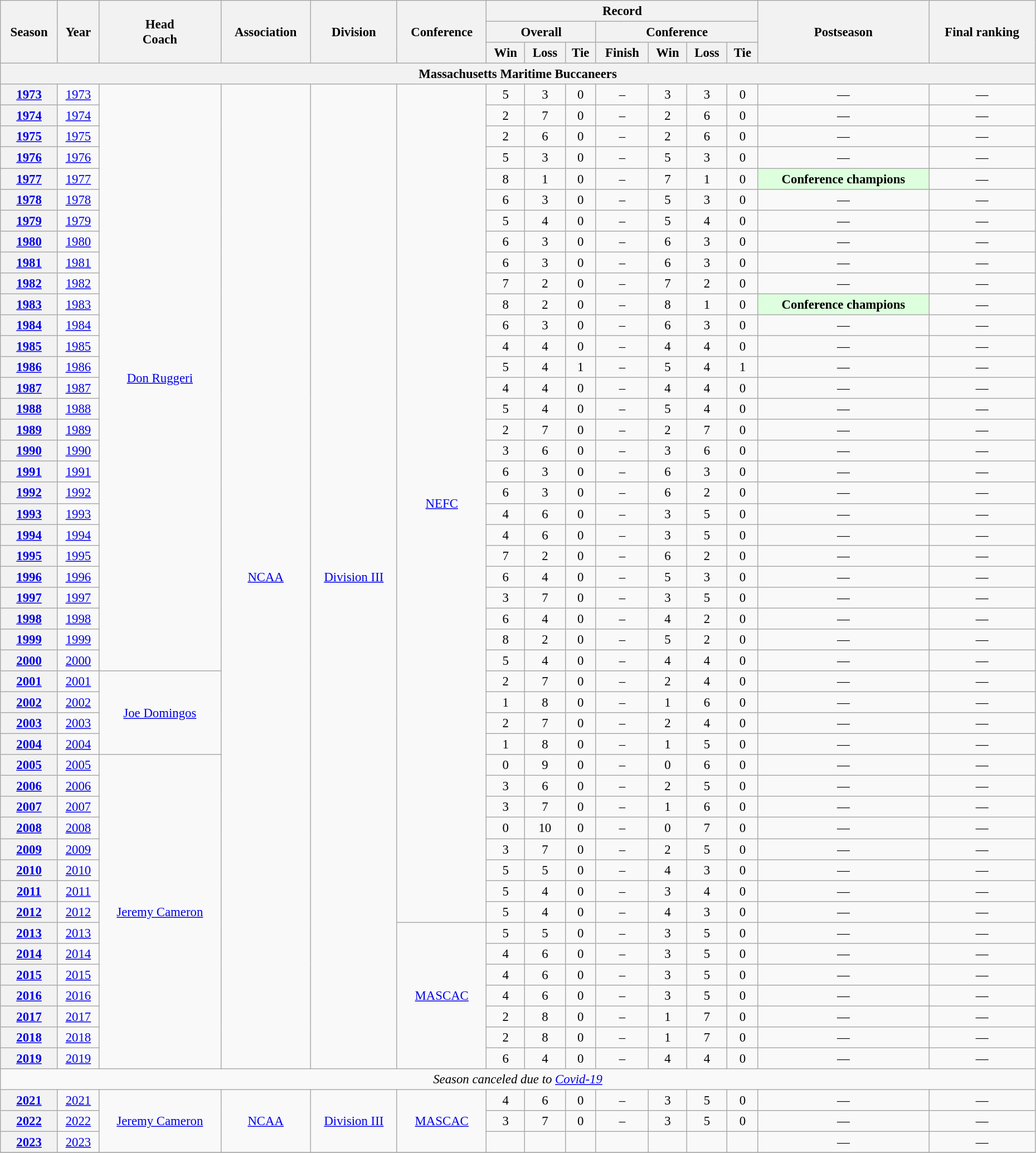<table class="wikitable" style="font-size: 95%; width:98%;text-align:center;">
<tr>
<th rowspan="3">Season</th>
<th rowspan="3">Year</th>
<th rowspan="3">Head<br>Coach</th>
<th rowspan="3">Association</th>
<th rowspan="3">Division</th>
<th rowspan="3">Conference</th>
<th colspan="7">Record</th>
<th rowspan="3">Postseason</th>
<th rowspan="3">Final ranking</th>
</tr>
<tr>
<th colspan="3">Overall</th>
<th colspan="4">Conference</th>
</tr>
<tr>
<th>Win</th>
<th>Loss</th>
<th>Tie</th>
<th>Finish</th>
<th>Win</th>
<th>Loss</th>
<th>Tie</th>
</tr>
<tr>
<th colspan=15 style=>Massachusetts Maritime Buccaneers</th>
</tr>
<tr>
<th><a href='#'>1973</a></th>
<td><a href='#'>1973</a></td>
<td rowspan=28><a href='#'>Don Ruggeri</a></td>
<td rowspan=47><a href='#'>NCAA</a></td>
<td rowspan=47><a href='#'>Division III</a></td>
<td rowspan=40><a href='#'>NEFC</a></td>
<td>5</td>
<td>3</td>
<td>0</td>
<td>–</td>
<td>3</td>
<td>3</td>
<td>0</td>
<td>—</td>
<td>—</td>
</tr>
<tr>
<th><a href='#'>1974</a></th>
<td><a href='#'>1974</a></td>
<td>2</td>
<td>7</td>
<td>0</td>
<td>–</td>
<td>2</td>
<td>6</td>
<td>0</td>
<td>—</td>
<td>—</td>
</tr>
<tr>
<th><a href='#'>1975</a></th>
<td><a href='#'>1975</a></td>
<td>2</td>
<td>6</td>
<td>0</td>
<td>–</td>
<td>2</td>
<td>6</td>
<td>0</td>
<td>—</td>
<td>—</td>
</tr>
<tr>
<th><a href='#'>1976</a></th>
<td><a href='#'>1976</a></td>
<td>5</td>
<td>3</td>
<td>0</td>
<td>–</td>
<td>5</td>
<td>3</td>
<td>0</td>
<td>—</td>
<td>—</td>
</tr>
<tr>
<th><a href='#'>1977</a></th>
<td><a href='#'>1977</a></td>
<td>8</td>
<td>1</td>
<td>0</td>
<td>–</td>
<td>7</td>
<td>1</td>
<td>0</td>
<td bgcolor="#ddffdd"><strong>Conference champions</strong> </td>
<td>—</td>
</tr>
<tr>
<th><a href='#'>1978</a></th>
<td><a href='#'>1978</a></td>
<td>6</td>
<td>3</td>
<td>0</td>
<td>–</td>
<td>5</td>
<td>3</td>
<td>0</td>
<td>—</td>
<td>—</td>
</tr>
<tr>
<th><a href='#'>1979</a></th>
<td><a href='#'>1979</a></td>
<td>5</td>
<td>4</td>
<td>0</td>
<td>–</td>
<td>5</td>
<td>4</td>
<td>0</td>
<td>—</td>
<td>—</td>
</tr>
<tr>
<th><a href='#'>1980</a></th>
<td><a href='#'>1980</a></td>
<td>6</td>
<td>3</td>
<td>0</td>
<td>–</td>
<td>6</td>
<td>3</td>
<td>0</td>
<td>—</td>
<td>—</td>
</tr>
<tr>
<th><a href='#'>1981</a></th>
<td><a href='#'>1981</a></td>
<td>6</td>
<td>3</td>
<td>0</td>
<td>–</td>
<td>6</td>
<td>3</td>
<td>0</td>
<td>—</td>
<td>—</td>
</tr>
<tr>
<th><a href='#'>1982</a></th>
<td><a href='#'>1982</a></td>
<td>7</td>
<td>2</td>
<td>0</td>
<td>–</td>
<td>7</td>
<td>2</td>
<td>0</td>
<td>—</td>
<td>—</td>
</tr>
<tr>
<th><a href='#'>1983</a></th>
<td><a href='#'>1983</a></td>
<td>8</td>
<td>2</td>
<td>0</td>
<td>–</td>
<td>8</td>
<td>1</td>
<td>0</td>
<td bgcolor="#ddffdd"><strong>Conference champions</strong> </td>
<td>—</td>
</tr>
<tr>
<th><a href='#'>1984</a></th>
<td><a href='#'>1984</a></td>
<td>6</td>
<td>3</td>
<td>0</td>
<td>–</td>
<td>6</td>
<td>3</td>
<td>0</td>
<td>—</td>
<td>—</td>
</tr>
<tr>
<th><a href='#'>1985</a></th>
<td><a href='#'>1985</a></td>
<td>4</td>
<td>4</td>
<td>0</td>
<td>–</td>
<td>4</td>
<td>4</td>
<td>0</td>
<td>—</td>
<td>—</td>
</tr>
<tr>
<th><a href='#'>1986</a></th>
<td><a href='#'>1986</a></td>
<td>5</td>
<td>4</td>
<td>1</td>
<td>–</td>
<td>5</td>
<td>4</td>
<td>1</td>
<td>—</td>
<td>—</td>
</tr>
<tr>
<th><a href='#'>1987</a></th>
<td><a href='#'>1987</a></td>
<td>4</td>
<td>4</td>
<td>0</td>
<td>–</td>
<td>4</td>
<td>4</td>
<td>0</td>
<td>—</td>
<td>—</td>
</tr>
<tr>
<th><a href='#'>1988</a></th>
<td><a href='#'>1988</a></td>
<td>5</td>
<td>4</td>
<td>0</td>
<td>–</td>
<td>5</td>
<td>4</td>
<td>0</td>
<td>—</td>
<td>—</td>
</tr>
<tr>
<th><a href='#'>1989</a></th>
<td><a href='#'>1989</a></td>
<td>2</td>
<td>7</td>
<td>0</td>
<td>–</td>
<td>2</td>
<td>7</td>
<td>0</td>
<td>—</td>
<td>—</td>
</tr>
<tr>
<th><a href='#'>1990</a></th>
<td><a href='#'>1990</a></td>
<td>3</td>
<td>6</td>
<td>0</td>
<td>–</td>
<td>3</td>
<td>6</td>
<td>0</td>
<td>—</td>
<td>—</td>
</tr>
<tr>
<th><a href='#'>1991</a></th>
<td><a href='#'>1991</a></td>
<td>6</td>
<td>3</td>
<td>0</td>
<td>–</td>
<td>6</td>
<td>3</td>
<td>0</td>
<td>—</td>
<td>—</td>
</tr>
<tr>
<th><a href='#'>1992</a></th>
<td><a href='#'>1992</a></td>
<td>6</td>
<td>3</td>
<td>0</td>
<td>–</td>
<td>6</td>
<td>2</td>
<td>0</td>
<td>—</td>
<td>—</td>
</tr>
<tr>
<th><a href='#'>1993</a></th>
<td><a href='#'>1993</a></td>
<td>4</td>
<td>6</td>
<td>0</td>
<td>–</td>
<td>3</td>
<td>5</td>
<td>0</td>
<td>—</td>
<td>—</td>
</tr>
<tr>
<th><a href='#'>1994</a></th>
<td><a href='#'>1994</a></td>
<td>4</td>
<td>6</td>
<td>0</td>
<td>–</td>
<td>3</td>
<td>5</td>
<td>0</td>
<td>—</td>
<td>—</td>
</tr>
<tr>
<th><a href='#'>1995</a></th>
<td><a href='#'>1995</a></td>
<td>7</td>
<td>2</td>
<td>0</td>
<td>–</td>
<td>6</td>
<td>2</td>
<td>0</td>
<td>—</td>
<td>—</td>
</tr>
<tr>
<th><a href='#'>1996</a></th>
<td><a href='#'>1996</a></td>
<td>6</td>
<td>4</td>
<td>0</td>
<td>–</td>
<td>5</td>
<td>3</td>
<td>0</td>
<td>—</td>
<td>—</td>
</tr>
<tr>
<th><a href='#'>1997</a></th>
<td><a href='#'>1997</a></td>
<td>3</td>
<td>7</td>
<td>0</td>
<td>–</td>
<td>3</td>
<td>5</td>
<td>0</td>
<td>—</td>
<td>—</td>
</tr>
<tr>
<th><a href='#'>1998</a></th>
<td><a href='#'>1998</a></td>
<td>6</td>
<td>4</td>
<td>0</td>
<td>–</td>
<td>4</td>
<td>2</td>
<td>0</td>
<td>—</td>
<td>—</td>
</tr>
<tr>
<th><a href='#'>1999</a></th>
<td><a href='#'>1999</a></td>
<td>8</td>
<td>2</td>
<td>0</td>
<td>–</td>
<td>5</td>
<td>2</td>
<td>0</td>
<td>—</td>
<td>—</td>
</tr>
<tr>
<th><a href='#'>2000</a></th>
<td><a href='#'>2000</a></td>
<td>5</td>
<td>4</td>
<td>0</td>
<td>–</td>
<td>4</td>
<td>4</td>
<td>0</td>
<td>—</td>
<td>—</td>
</tr>
<tr>
<th><a href='#'>2001</a></th>
<td><a href='#'>2001</a></td>
<td rowspan=4><a href='#'>Joe Domingos</a></td>
<td>2</td>
<td>7</td>
<td>0</td>
<td>–</td>
<td>2</td>
<td>4</td>
<td>0</td>
<td>—</td>
<td>—</td>
</tr>
<tr>
<th><a href='#'>2002</a></th>
<td><a href='#'>2002</a></td>
<td>1</td>
<td>8</td>
<td>0</td>
<td>–</td>
<td>1</td>
<td>6</td>
<td>0</td>
<td>—</td>
<td>—</td>
</tr>
<tr>
<th><a href='#'>2003</a></th>
<td><a href='#'>2003</a></td>
<td>2</td>
<td>7</td>
<td>0</td>
<td>–</td>
<td>2</td>
<td>4</td>
<td>0</td>
<td>—</td>
<td>—</td>
</tr>
<tr>
<th><a href='#'>2004</a></th>
<td><a href='#'>2004</a></td>
<td>1</td>
<td>8</td>
<td>0</td>
<td>–</td>
<td>1</td>
<td>5</td>
<td>0</td>
<td>—</td>
<td>—</td>
</tr>
<tr>
<th><a href='#'>2005</a></th>
<td><a href='#'>2005</a></td>
<td rowspan=15><a href='#'>Jeremy Cameron</a></td>
<td>0</td>
<td>9</td>
<td>0</td>
<td>–</td>
<td>0</td>
<td>6</td>
<td>0</td>
<td>—</td>
<td>—</td>
</tr>
<tr>
<th><a href='#'>2006</a></th>
<td><a href='#'>2006</a></td>
<td>3</td>
<td>6</td>
<td>0</td>
<td>–</td>
<td>2</td>
<td>5</td>
<td>0</td>
<td>—</td>
<td>—</td>
</tr>
<tr>
<th><a href='#'>2007</a></th>
<td><a href='#'>2007</a></td>
<td>3</td>
<td>7</td>
<td>0</td>
<td>–</td>
<td>1</td>
<td>6</td>
<td>0</td>
<td>—</td>
<td>—</td>
</tr>
<tr>
<th><a href='#'>2008</a></th>
<td><a href='#'>2008</a></td>
<td>0</td>
<td>10</td>
<td>0</td>
<td>–</td>
<td>0</td>
<td>7</td>
<td>0</td>
<td>—</td>
<td>—</td>
</tr>
<tr>
<th><a href='#'>2009</a></th>
<td><a href='#'>2009</a></td>
<td>3</td>
<td>7</td>
<td>0</td>
<td>–</td>
<td>2</td>
<td>5</td>
<td>0</td>
<td>—</td>
<td>—</td>
</tr>
<tr>
<th><a href='#'>2010</a></th>
<td><a href='#'>2010</a></td>
<td>5</td>
<td>5</td>
<td>0</td>
<td>–</td>
<td>4</td>
<td>3</td>
<td>0</td>
<td>—</td>
<td>—</td>
</tr>
<tr>
<th><a href='#'>2011</a></th>
<td><a href='#'>2011</a></td>
<td>5</td>
<td>4</td>
<td>0</td>
<td>–</td>
<td>3</td>
<td>4</td>
<td>0</td>
<td>—</td>
<td>—</td>
</tr>
<tr>
<th><a href='#'>2012</a></th>
<td><a href='#'>2012</a></td>
<td>5</td>
<td>4</td>
<td>0</td>
<td>–</td>
<td>4</td>
<td>3</td>
<td>0</td>
<td>—</td>
<td>—</td>
</tr>
<tr>
<th><a href='#'>2013</a></th>
<td><a href='#'>2013</a></td>
<td rowspan=7><a href='#'>MASCAC</a></td>
<td>5</td>
<td>5</td>
<td>0</td>
<td>–</td>
<td>3</td>
<td>5</td>
<td>0</td>
<td>—</td>
<td>—</td>
</tr>
<tr>
<th><a href='#'>2014</a></th>
<td><a href='#'>2014</a></td>
<td>4</td>
<td>6</td>
<td>0</td>
<td>–</td>
<td>3</td>
<td>5</td>
<td>0</td>
<td>—</td>
<td>—</td>
</tr>
<tr>
<th><a href='#'>2015</a></th>
<td><a href='#'>2015</a></td>
<td>4</td>
<td>6</td>
<td>0</td>
<td>–</td>
<td>3</td>
<td>5</td>
<td>0</td>
<td>—</td>
<td>—</td>
</tr>
<tr>
<th><a href='#'>2016</a></th>
<td><a href='#'>2016</a></td>
<td>4</td>
<td>6</td>
<td>0</td>
<td>–</td>
<td>3</td>
<td>5</td>
<td>0</td>
<td>—</td>
<td>—</td>
</tr>
<tr>
<th><a href='#'>2017</a></th>
<td><a href='#'>2017</a></td>
<td>2</td>
<td>8</td>
<td>0</td>
<td>–</td>
<td>1</td>
<td>7</td>
<td>0</td>
<td>—</td>
<td>—</td>
</tr>
<tr>
<th><a href='#'>2018</a></th>
<td><a href='#'>2018</a></td>
<td>2</td>
<td>8</td>
<td>0</td>
<td>–</td>
<td>1</td>
<td>7</td>
<td>0</td>
<td>—</td>
<td>—</td>
</tr>
<tr>
<th><a href='#'>2019</a></th>
<td><a href='#'>2019</a></td>
<td>6</td>
<td>4</td>
<td>0</td>
<td>–</td>
<td>4</td>
<td>4</td>
<td>0</td>
<td>—</td>
<td>—</td>
</tr>
<tr>
<td colspan=15 style=><em>Season canceled due to <a href='#'>Covid-19</a></em></td>
</tr>
<tr>
<th><a href='#'>2021</a></th>
<td><a href='#'>2021</a></td>
<td rowspan=3><a href='#'>Jeremy Cameron</a></td>
<td rowspan=3><a href='#'>NCAA</a></td>
<td rowspan=3><a href='#'>Division III</a></td>
<td rowspan=3><a href='#'>MASCAC</a></td>
<td>4</td>
<td>6</td>
<td>0</td>
<td>–</td>
<td>3</td>
<td>5</td>
<td>0</td>
<td>—</td>
<td>—</td>
</tr>
<tr>
<th><a href='#'>2022</a></th>
<td><a href='#'>2022</a></td>
<td>3</td>
<td>7</td>
<td>0</td>
<td>–</td>
<td>3</td>
<td>5</td>
<td>0</td>
<td>—</td>
<td>—</td>
</tr>
<tr>
<th><a href='#'>2023</a></th>
<td><a href='#'>2023</a></td>
<td></td>
<td></td>
<td></td>
<td></td>
<td></td>
<td></td>
<td></td>
<td>—</td>
<td>—</td>
</tr>
<tr>
</tr>
</table>
